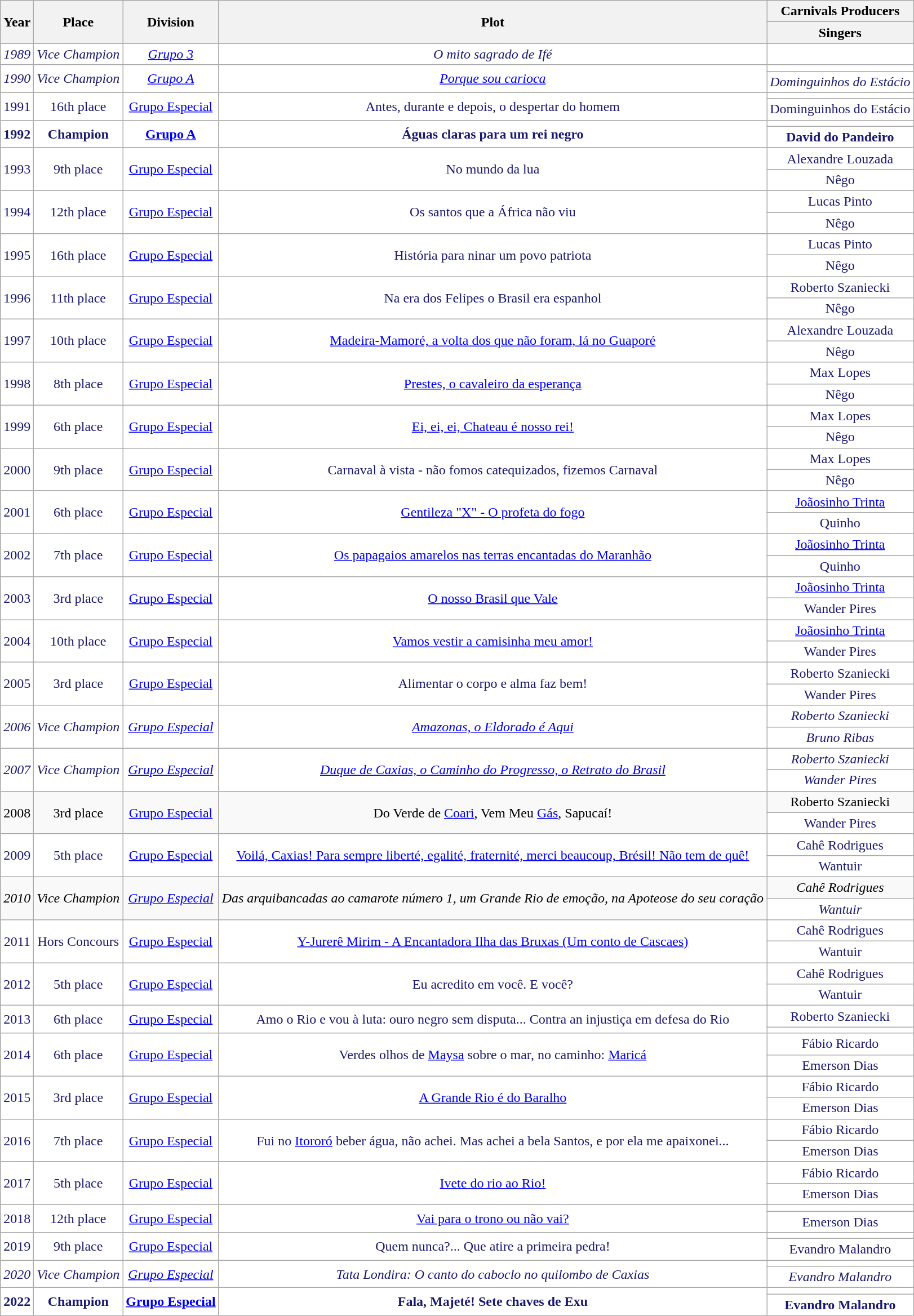<table class="wikitable sortable" style="text-align:center">
<tr align="center">
<th rowspan="2">Year</th>
<th rowspan="2">Place</th>
<th rowspan="2">Division</th>
<th rowspan="2">Plot</th>
<th>Carnivals Producers</th>
</tr>
<tr align="center">
<th>Singers</th>
</tr>
<tr style="background-color:white; color:midnightblue; text:align=center">
<td><em>1989</em></td>
<td><em>Vice Champion</em></td>
<td><em><a href='#'>Grupo 3</a></em></td>
<td><em>O mito sagrado de Ifé</em></td>
<td><em></em></td>
</tr>
<tr style="background-color:white; color:midnightblue; text:align=center">
<td rowspan="2"><em>1990</em></td>
<td rowspan="2"><em>Vice Champion</em></td>
<td rowspan="2"><em><a href='#'>Grupo A</a></em></td>
<td rowspan="2"><em><a href='#'>Porque sou carioca</a></em></td>
<td><em></em></td>
</tr>
<tr style="background-color:white; color:midnightblue; text:align=center">
<td><em>Dominguinhos do Estácio</em></td>
</tr>
<tr style="background-color:white; color:midnightblue; text:align=center">
<td rowspan="2">1991</td>
<td rowspan="2">16th place</td>
<td rowspan="2"><a href='#'>Grupo Especial</a></td>
<td rowspan="2">Antes, durante e depois, o despertar do homem</td>
<td></td>
</tr>
<tr style="background-color:white; color:midnightblue; text:align=center">
<td>Dominguinhos do Estácio</td>
</tr>
<tr style="background-color:white; color:midnightblue; text:align=center">
<td rowspan="2"><strong>1992</strong></td>
<td rowspan="2"><strong>Champion</strong></td>
<td rowspan="2"><strong><a href='#'>Grupo A</a></strong></td>
<td rowspan="2"><strong>Águas claras para um rei negro</strong></td>
<td><strong></strong></td>
</tr>
<tr style="background-color:white; color:midnightblue; text:align=center">
<td><strong>David do Pandeiro</strong></td>
</tr>
<tr style="background-color:white; color:midnightblue; text:align=center">
<td rowspan="2">1993</td>
<td rowspan="2">9th place</td>
<td rowspan="2"><a href='#'>Grupo Especial</a></td>
<td rowspan="2">No mundo da lua</td>
<td>Alexandre Louzada</td>
</tr>
<tr style="background-color:white; color:midnightblue; text:align=center">
<td>Nêgo</td>
</tr>
<tr style="background-color:white; color:midnightblue; text:align=center">
<td rowspan="2">1994</td>
<td rowspan="2">12th place</td>
<td rowspan="2"><a href='#'>Grupo Especial</a></td>
<td rowspan="2">Os santos que a África não viu</td>
<td>Lucas Pinto</td>
</tr>
<tr style="background-color:white; color:midnightblue; text:align=center">
<td>Nêgo</td>
</tr>
<tr style="background-color:white; color:midnightblue; text:align=center">
<td rowspan="2">1995</td>
<td rowspan="2">16th place</td>
<td rowspan="2"><a href='#'>Grupo Especial</a></td>
<td rowspan="2">História para ninar um povo patriota</td>
<td>Lucas Pinto</td>
</tr>
<tr style="background-color:white; color:midnightblue; text:align=center">
<td>Nêgo</td>
</tr>
<tr style="background-color:white; color:midnightblue; text:align=center">
<td rowspan="2">1996</td>
<td rowspan="2">11th place</td>
<td rowspan="2"><a href='#'>Grupo Especial</a></td>
<td rowspan="2">Na era dos Felipes o Brasil era espanhol</td>
<td>Roberto Szaniecki</td>
</tr>
<tr style="background-color:white; color:midnightblue; text:align=center">
<td>Nêgo</td>
</tr>
<tr style="background-color:white; color:midnightblue; text:align=center">
<td rowspan="2">1997</td>
<td rowspan="2">10th place</td>
<td rowspan="2"><a href='#'>Grupo Especial</a></td>
<td rowspan="2"><a href='#'>Madeira-Mamoré, a volta dos que não foram, lá no Guaporé</a></td>
<td>Alexandre Louzada</td>
</tr>
<tr style="background-color:white; color:midnightblue; text:align=center">
<td>Nêgo</td>
</tr>
<tr style="background-color:white; color:midnightblue; text:align=center">
<td rowspan="2">1998</td>
<td rowspan="2">8th place</td>
<td rowspan="2"><a href='#'>Grupo Especial</a></td>
<td rowspan="2"><a href='#'>Prestes, o cavaleiro da esperança</a></td>
<td>Max Lopes</td>
</tr>
<tr style="background-color:white; color:midnightblue; text:align=center">
<td>Nêgo</td>
</tr>
<tr style="background-color:white; color:midnightblue; text:align=center">
<td rowspan="2">1999</td>
<td rowspan="2">6th place</td>
<td rowspan="2"><a href='#'>Grupo Especial</a></td>
<td rowspan="2"><a href='#'>Ei, ei, ei, Chateau é nosso rei!</a></td>
<td>Max Lopes</td>
</tr>
<tr style="background-color:white; color:midnightblue; text:align=center">
<td>Nêgo</td>
</tr>
<tr style="background-color:white; color:midnightblue; text:align=center">
<td rowspan="2">2000</td>
<td rowspan="2">9th place</td>
<td rowspan="2"><a href='#'>Grupo Especial</a></td>
<td rowspan="2">Carnaval à vista - não fomos catequizados, fizemos Carnaval</td>
<td>Max Lopes</td>
</tr>
<tr style="background-color:white; color:midnightblue; text:align=center">
<td>Nêgo</td>
</tr>
<tr style="background-color:white; color:midnightblue; text:align=center">
<td rowspan="2">2001</td>
<td rowspan="2">6th place</td>
<td rowspan="2"><a href='#'>Grupo Especial</a></td>
<td rowspan="2"><a href='#'>Gentileza "X" - O profeta do fogo</a></td>
<td><a href='#'>Joãosinho Trinta</a></td>
</tr>
<tr style="background-color:white; color:midnightblue; text:align=center">
<td>Quinho</td>
</tr>
<tr style="background-color:white; color:midnightblue; text:align=center">
<td rowspan="2">2002</td>
<td rowspan="2">7th place</td>
<td rowspan="2"><a href='#'>Grupo Especial</a></td>
<td rowspan="2"><a href='#'>Os papagaios amarelos nas terras encantadas do Maranhão</a></td>
<td><a href='#'>Joãosinho Trinta</a></td>
</tr>
<tr style="background-color:white; color:midnightblue; text:align=center">
<td>Quinho</td>
</tr>
<tr style="background-color:white; color:midnightblue; text:align=center">
<td rowspan="2">2003</td>
<td rowspan="2">3rd place</td>
<td rowspan="2"><a href='#'>Grupo Especial</a></td>
<td rowspan="2"><a href='#'>O nosso Brasil que Vale</a></td>
<td><a href='#'>Joãosinho Trinta</a></td>
</tr>
<tr style="background-color:white; color:midnightblue; text:align=center">
<td>Wander Pires</td>
</tr>
<tr style="background-color:white; color:midnightblue; text:align=center">
<td rowspan="2">2004</td>
<td rowspan="2">10th place</td>
<td rowspan="2"><a href='#'>Grupo Especial</a></td>
<td rowspan="2"><a href='#'>Vamos vestir a camisinha meu amor!</a></td>
<td><a href='#'>Joãosinho Trinta</a></td>
</tr>
<tr style="background-color:white; color:midnightblue; text:align=center">
<td>Wander Pires</td>
</tr>
<tr style="background-color:white; color:midnightblue; text:align=center">
<td rowspan="2">2005</td>
<td rowspan="2">3rd place</td>
<td rowspan="2"><a href='#'>Grupo Especial</a></td>
<td rowspan="2">Alimentar o corpo e alma faz bem!</td>
<td>Roberto Szaniecki</td>
</tr>
<tr style="background-color:white; color:midnightblue; text:align=center">
<td>Wander Pires</td>
</tr>
<tr style="background-color:white; color:midnightblue; text:align=center">
<td rowspan="2"><em>2006</em></td>
<td rowspan="2"><em>Vice Champion</em></td>
<td rowspan="2"><em><a href='#'>Grupo Especial</a></em></td>
<td rowspan="2"><em><a href='#'>Amazonas, o Eldorado é Aqui</a></em></td>
<td><em>Roberto Szaniecki</em></td>
</tr>
<tr style="background-color:white; color:midnightblue; text:align=center">
<td><em>Bruno Ribas</em></td>
</tr>
<tr style="background-color:white; color:midnightblue; text:align=center">
<td rowspan="2"><em>2007</em></td>
<td rowspan="2"><em>Vice Champion</em></td>
<td rowspan="2"><em><a href='#'>Grupo Especial</a></em></td>
<td rowspan="2"><em><a href='#'>Duque de Caxias, o Caminho do Progresso, o Retrato do Brasil</a></em></td>
<td><em>Roberto Szaniecki</em></td>
</tr>
<tr style="background-color:white; color:midnightblue; text:align=center">
<td><em>Wander Pires</em></td>
</tr>
<tr>
<td rowspan="2">2008</td>
<td rowspan="2">3rd place</td>
<td rowspan="2"><a href='#'>Grupo Especial</a></td>
<td rowspan="2">Do Verde de <a href='#'>Coari</a>, Vem Meu <a href='#'>Gás</a>, Sapucaí!</td>
<td>Roberto Szaniecki</td>
</tr>
<tr style="background-color:white; color:midnightblue; text:align=center">
<td>Wander Pires</td>
</tr>
<tr style="background-color:white; color:midnightblue; text:align=center">
<td rowspan="2">2009</td>
<td rowspan="2">5th place</td>
<td rowspan="2"><a href='#'>Grupo Especial</a></td>
<td rowspan="2"><a href='#'>Voilá, Caxias! Para sempre liberté, egalité, fraternité, merci beaucoup, Brésil! Não tem de quê!</a></td>
<td>Cahê Rodrigues</td>
</tr>
<tr style="background-color:white; color:midnightblue; text:align=center">
<td>Wantuir</td>
</tr>
<tr>
<td rowspan="2"><em>2010</em></td>
<td rowspan="2"><em>Vice Champion</em></td>
<td rowspan="2"><em><a href='#'>Grupo Especial</a></em></td>
<td rowspan="2"><em>Das arquibancadas ao camarote número 1, um Grande Rio de emoção, na Apoteose do seu coração</em></td>
<td><em>Cahê Rodrigues</em></td>
</tr>
<tr style="background-color:white; color:midnightblue; text:align=center">
<td><em>Wantuir</em></td>
</tr>
<tr style="background-color:white; color:midnightblue; text:align=center">
<td rowspan="2">2011</td>
<td rowspan="2">Hors Concours</td>
<td rowspan="2"><a href='#'>Grupo Especial</a></td>
<td rowspan="2"><a href='#'>Y-Jurerê Mirim - A Encantadora Ilha das Bruxas (Um conto de Cascaes)</a></td>
<td>Cahê Rodrigues</td>
</tr>
<tr style="background-color:white; color:midnightblue; text:align=center">
<td>Wantuir</td>
</tr>
<tr style="background-color:white; color:midnightblue; text:align=center">
<td rowspan="2">2012</td>
<td rowspan="2">5th place</td>
<td rowspan="2"><a href='#'>Grupo Especial</a></td>
<td rowspan="2">Eu acredito em você. E você?</td>
<td>Cahê Rodrigues</td>
</tr>
<tr style="background-color:white; color:midnightblue; text:align=center">
<td>Wantuir</td>
</tr>
<tr style="background-color:white; color:midnightblue; text:align=center">
<td rowspan="2">2013</td>
<td rowspan="2">6th place</td>
<td rowspan="2"><a href='#'>Grupo Especial</a></td>
<td rowspan="2">Amo o Rio e vou à luta: ouro negro sem disputa... Contra an injustiça em defesa do Rio</td>
<td>Roberto Szaniecki</td>
</tr>
<tr style="background-color:white; color:midnightblue; text:align=center">
<td></td>
</tr>
<tr style="background-color:white; color:midnightblue; text:align=center">
<td rowspan="2">2014</td>
<td rowspan="2">6th place</td>
<td rowspan="2"><a href='#'>Grupo Especial</a></td>
<td rowspan="2">Verdes olhos de <a href='#'>Maysa</a> sobre o mar, no caminho: <a href='#'>Maricá</a></td>
<td>Fábio Ricardo</td>
</tr>
<tr style="background-color:white; color:midnightblue; text:align=center">
<td>Emerson Dias</td>
</tr>
<tr style="background-color:white; color:midnightblue; text:align=center">
<td rowspan="2">2015</td>
<td rowspan="2">3rd place</td>
<td rowspan="2"><a href='#'>Grupo Especial</a></td>
<td rowspan="2"><a href='#'>A Grande Rio é do Baralho</a></td>
<td>Fábio Ricardo</td>
</tr>
<tr style="background-color:white; color:midnightblue; text:align=center">
<td>Emerson Dias</td>
</tr>
<tr style="background-color:white; color:midnightblue; text:align=center">
<td rowspan="2">2016</td>
<td rowspan="2">7th place</td>
<td rowspan="2"><a href='#'>Grupo Especial</a></td>
<td rowspan="2">Fui no <a href='#'>Itororó</a> beber água, não achei. Mas achei a bela Santos, e por ela me apaixonei...</td>
<td>Fábio Ricardo</td>
</tr>
<tr style="background-color:white; color:midnightblue; text:align=center">
<td>Emerson Dias</td>
</tr>
<tr style="background-color:white; color:midnightblue; text:align=center">
<td rowspan="2">2017</td>
<td rowspan="2">5th place</td>
<td rowspan="2"><a href='#'>Grupo Especial</a></td>
<td rowspan="2"><a href='#'>Ivete do rio ao Rio!</a></td>
<td>Fábio Ricardo</td>
</tr>
<tr style="background-color:white; color:midnightblue; text:align=center">
<td>Emerson Dias</td>
</tr>
<tr style="background-color:white; color:midnightblue; text:align=center">
<td rowspan="2">2018</td>
<td rowspan="2">12th place</td>
<td rowspan="2"><a href='#'>Grupo Especial</a></td>
<td rowspan="2"><a href='#'>Vai para o trono ou não vai?</a></td>
<td></td>
</tr>
<tr style="background-color:white; color:midnightblue; text:align=center">
<td>Emerson Dias</td>
</tr>
<tr style="background-color:white; color:midnightblue; text:align=center">
<td rowspan="2">2019</td>
<td rowspan="2">9th place</td>
<td rowspan="2"><a href='#'>Grupo Especial</a></td>
<td rowspan="2">Quem nunca?... Que atire a primeira pedra!</td>
<td></td>
</tr>
<tr style="background-color:white; color:midnightblue; text:align=center">
<td>Evandro Malandro</td>
</tr>
<tr style="background-color:white; color:midnightblue; text:align=center">
<td rowspan="2"><em>2020</em></td>
<td rowspan="2"><em>Vice Champion</em></td>
<td rowspan="2"><em><a href='#'>Grupo Especial</a></em></td>
<td rowspan="2"><em>Tata Londira: O canto do caboclo no quilombo de Caxias</em></td>
<td><em></em></td>
</tr>
<tr style="background-color:white; color:midnightblue; text:align=center">
<td><em>Evandro Malandro</em></td>
</tr>
<tr style="background-color:white; color:midnightblue; text:align=center">
<td rowspan="2"><strong>2022</strong></td>
<td rowspan="2"><strong>Champion</strong> </td>
<td rowspan="2"><strong><a href='#'>Grupo Especial</a></strong></td>
<td rowspan="2"><strong>Fala, Majeté! Sete chaves de Exu</strong></td>
<td><strong></strong></td>
</tr>
<tr style="background-color:white; color:midnightblue; text:align=center">
<td><strong>Evandro Malandro</strong></td>
</tr>
</table>
